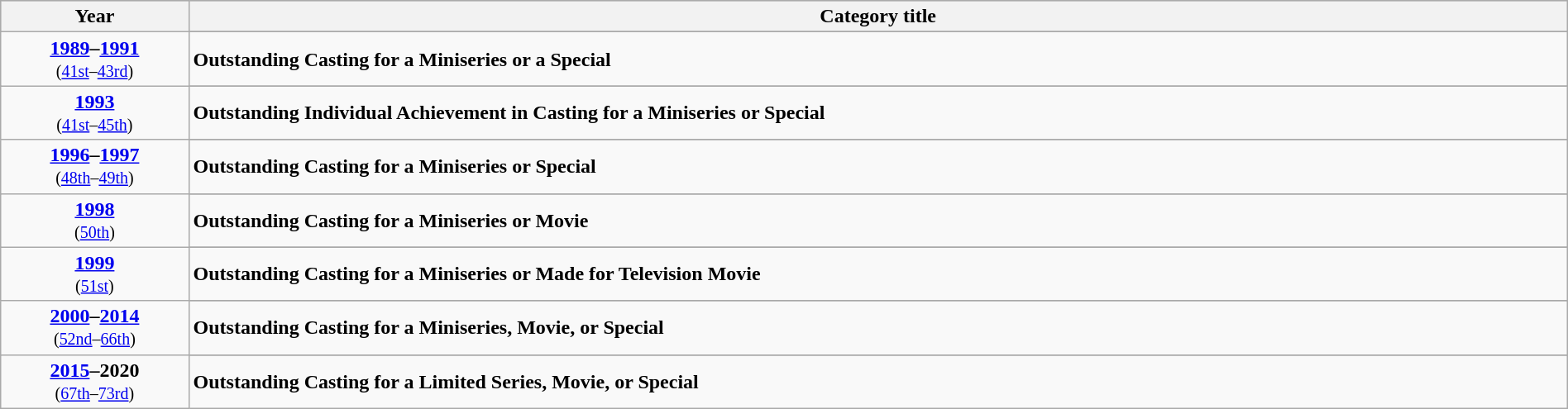<table class="wikitable" style="width:100%">
<tr bgcolor="#bebebe">
<th width="12%">Year</th>
<th width="88%">Category title</th>
</tr>
<tr>
<td rowspan=2 style="text-align:center"><strong><a href='#'>1989</a>–<a href='#'>1991</a></strong><br><small>(<a href='#'>41st</a>–<a href='#'>43rd</a>)</small></td>
</tr>
<tr>
<td><strong>Outstanding Casting for a Miniseries or a Special</strong></td>
</tr>
<tr>
<td rowspan=2 style="text-align:center"><strong><a href='#'>1993</a></strong><br><small>(<a href='#'>41st</a>–<a href='#'>45th</a>)</small></td>
</tr>
<tr>
<td><strong>Outstanding Individual Achievement in Casting for a Miniseries or Special</strong></td>
</tr>
<tr>
<td rowspan=2 style="text-align:center"><strong><a href='#'>1996</a>–<a href='#'>1997</a></strong><br><small>(<a href='#'>48th</a>–<a href='#'>49th</a>)</small></td>
</tr>
<tr>
<td><strong>Outstanding Casting for a Miniseries or Special</strong></td>
</tr>
<tr>
<td rowspan=2 style="text-align:center"><strong><a href='#'>1998</a></strong><br><small>(<a href='#'>50th</a>)</small></td>
</tr>
<tr>
<td><strong>Outstanding Casting for a Miniseries or Movie</strong></td>
</tr>
<tr>
<td rowspan=2 style="text-align:center"><strong><a href='#'>1999</a></strong><br><small>(<a href='#'>51st</a>)</small></td>
</tr>
<tr>
<td><strong>Outstanding Casting for a Miniseries or Made for Television Movie</strong></td>
</tr>
<tr>
<td rowspan=2 style="text-align:center"><strong><a href='#'>2000</a>–<a href='#'>2014</a></strong><br><small>(<a href='#'>52nd</a>–<a href='#'>66th</a>)</small></td>
</tr>
<tr>
<td><strong>Outstanding Casting for a Miniseries, Movie, or Special</strong></td>
</tr>
<tr>
<td rowspan=2 style="text-align:center"><strong><a href='#'>2015</a>–2020</strong><br><small>(<a href='#'>67th</a>–<a href='#'>73rd</a>)</small></td>
</tr>
<tr>
<td><strong>Outstanding Casting for a Limited Series, Movie, or Special</strong></td>
</tr>
</table>
